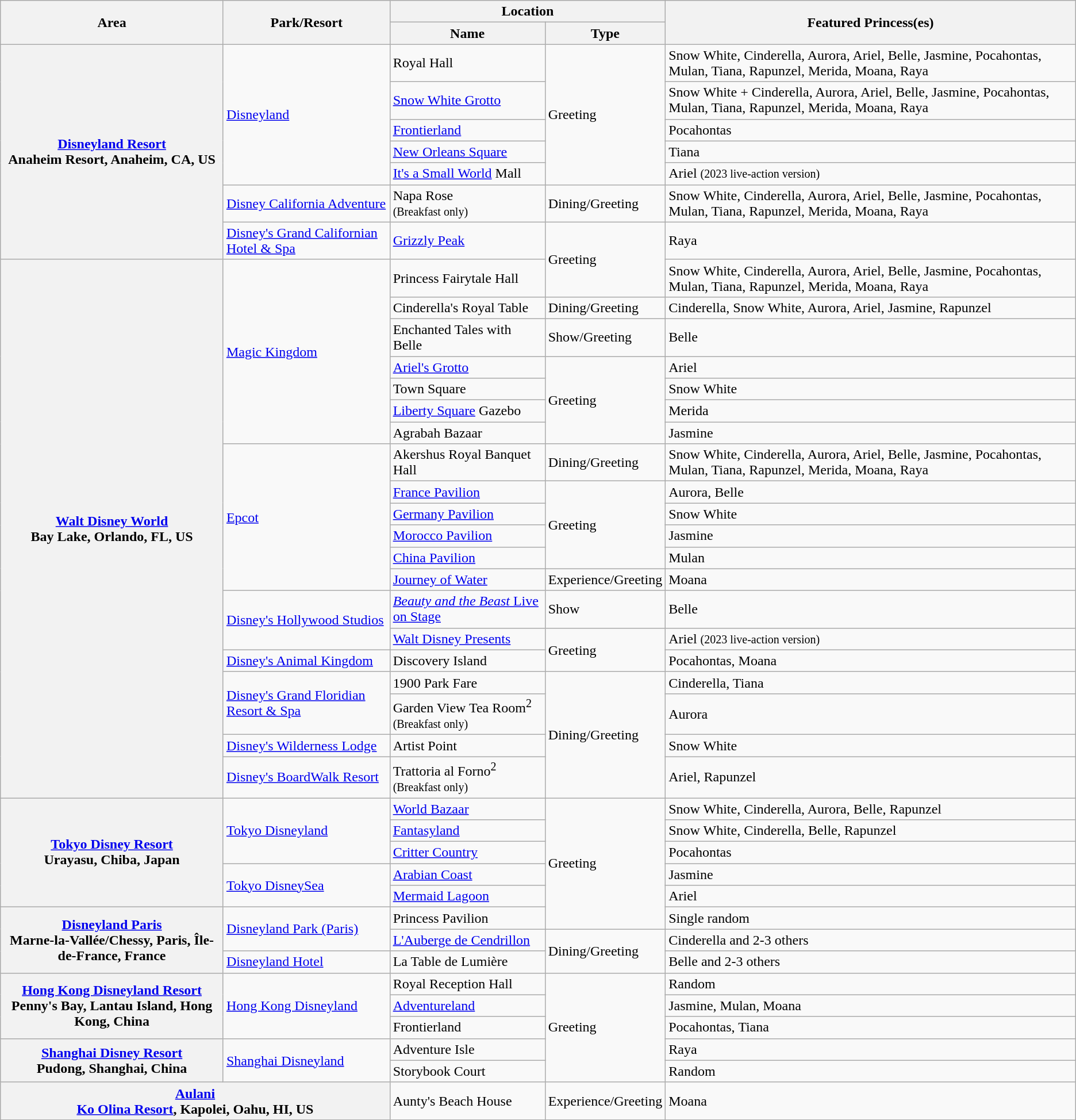<table class="wikitable collapsible">
<tr>
<th rowspan=2>Area</th>
<th rowspan=2>Park/Resort</th>
<th colspan=2>Location</th>
<th rowspan=2>Featured Princess(es)</th>
</tr>
<tr>
<th>Name</th>
<th>Type</th>
</tr>
<tr>
<th rowspan=7> <a href='#'>Disneyland Resort</a><br>Anaheim Resort, Anaheim, CA, US</th>
<td rowspan=5><a href='#'>Disneyland</a></td>
<td>Royal Hall</td>
<td rowspan=5>Greeting</td>
<td>Snow White, Cinderella, Aurora, Ariel, Belle, Jasmine, Pocahontas, Mulan, Tiana, Rapunzel, Merida, Moana, Raya</td>
</tr>
<tr>
<td><a href='#'>Snow White Grotto</a></td>
<td>Snow White + Cinderella, Aurora, Ariel, Belle, Jasmine, Pocahontas, Mulan, Tiana, Rapunzel, Merida, Moana, Raya</td>
</tr>
<tr>
<td><a href='#'>Frontierland</a></td>
<td>Pocahontas</td>
</tr>
<tr>
<td><a href='#'>New Orleans Square</a></td>
<td>Tiana</td>
</tr>
<tr>
<td><a href='#'>It's a Small World</a> Mall</td>
<td>Ariel <small>(2023 live-action version)</small></td>
</tr>
<tr>
<td><a href='#'>Disney California Adventure</a></td>
<td>Napa Rose<br><small>(Breakfast only)</small></td>
<td>Dining/Greeting</td>
<td>Snow White, Cinderella, Aurora, Ariel, Belle, Jasmine, Pocahontas, Mulan, Tiana, Rapunzel, Merida, Moana, Raya</td>
</tr>
<tr>
<td><a href='#'>Disney's Grand Californian Hotel & Spa</a></td>
<td><a href='#'>Grizzly Peak</a></td>
<td rowspan=2>Greeting</td>
<td>Raya</td>
</tr>
<tr>
<th rowspan=20> <a href='#'>Walt Disney World</a><br>Bay Lake, Orlando, FL, US</th>
<td rowspan=7><a href='#'>Magic Kingdom</a></td>
<td>Princess Fairytale Hall</td>
<td>Snow White, Cinderella, Aurora, Ariel, Belle, Jasmine, Pocahontas, Mulan, Tiana, Rapunzel, Merida, Moana, Raya</td>
</tr>
<tr>
<td>Cinderella's Royal Table</td>
<td>Dining/Greeting</td>
<td>Cinderella, Snow White, Aurora, Ariel, Jasmine, Rapunzel</td>
</tr>
<tr>
<td>Enchanted Tales with Belle</td>
<td>Show/Greeting</td>
<td>Belle</td>
</tr>
<tr>
<td><a href='#'>Ariel's Grotto</a></td>
<td rowspan=4>Greeting</td>
<td>Ariel</td>
</tr>
<tr>
<td>Town Square</td>
<td>Snow White</td>
</tr>
<tr>
<td><a href='#'>Liberty Square</a> Gazebo</td>
<td>Merida</td>
</tr>
<tr>
<td>Agrabah Bazaar</td>
<td>Jasmine</td>
</tr>
<tr>
<td rowspan=6><a href='#'>Epcot</a></td>
<td>Akershus Royal Banquet Hall</td>
<td>Dining/Greeting</td>
<td>Snow White, Cinderella, Aurora, Ariel, Belle, Jasmine, Pocahontas, Mulan, Tiana, Rapunzel, Merida, Moana, Raya</td>
</tr>
<tr>
<td><a href='#'>France Pavilion</a></td>
<td rowspan=4>Greeting</td>
<td>Aurora, Belle</td>
</tr>
<tr>
<td><a href='#'>Germany Pavilion</a></td>
<td>Snow White</td>
</tr>
<tr>
<td><a href='#'>Morocco Pavilion</a></td>
<td>Jasmine</td>
</tr>
<tr>
<td><a href='#'>China Pavilion</a></td>
<td>Mulan</td>
</tr>
<tr>
<td><a href='#'>Journey of Water</a></td>
<td>Experience/Greeting</td>
<td>Moana</td>
</tr>
<tr>
<td rowspan=2><a href='#'>Disney's Hollywood Studios</a></td>
<td><a href='#'><em>Beauty and the Beast</em> Live on Stage</a></td>
<td>Show</td>
<td>Belle</td>
</tr>
<tr>
<td><a href='#'>Walt Disney Presents</a></td>
<td rowspan=2>Greeting</td>
<td>Ariel <small>(2023 live-action version)</small></td>
</tr>
<tr>
<td><a href='#'>Disney's Animal Kingdom</a></td>
<td>Discovery Island</td>
<td>Pocahontas, Moana</td>
</tr>
<tr>
<td rowspan=2><a href='#'>Disney's Grand Floridian Resort & Spa</a></td>
<td>1900 Park Fare</td>
<td rowspan=4>Dining/Greeting</td>
<td>Cinderella, Tiana</td>
</tr>
<tr>
<td>Garden View Tea Room<sup>2</sup><br><small>(Breakfast only)</small></td>
<td>Aurora</td>
</tr>
<tr>
<td><a href='#'>Disney's Wilderness Lodge</a></td>
<td>Artist Point</td>
<td>Snow White</td>
</tr>
<tr>
<td><a href='#'>Disney's BoardWalk Resort</a></td>
<td>Trattoria al Forno<sup>2</sup><br><small>(Breakfast only)</small></td>
<td>Ariel, Rapunzel</td>
</tr>
<tr>
<th rowspan=5> <a href='#'>Tokyo Disney Resort</a><br>Urayasu, Chiba, Japan</th>
<td rowspan=3><a href='#'>Tokyo Disneyland</a></td>
<td><a href='#'>World Bazaar</a></td>
<td rowspan=6>Greeting</td>
<td>Snow White, Cinderella, Aurora, Belle, Rapunzel</td>
</tr>
<tr>
<td><a href='#'>Fantasyland</a></td>
<td>Snow White, Cinderella, Belle, Rapunzel</td>
</tr>
<tr>
<td><a href='#'>Critter Country</a></td>
<td>Pocahontas</td>
</tr>
<tr>
<td rowspan=2><a href='#'>Tokyo DisneySea</a></td>
<td><a href='#'>Arabian Coast</a></td>
<td>Jasmine</td>
</tr>
<tr>
<td><a href='#'>Mermaid Lagoon</a></td>
<td>Ariel</td>
</tr>
<tr>
<th rowspan=3> <a href='#'>Disneyland Paris</a><br>Marne-la-Vallée/Chessy, Paris, Île-de-France, France</th>
<td rowspan=2><a href='#'>Disneyland Park (Paris)</a></td>
<td>Princess Pavilion</td>
<td>Single random</td>
</tr>
<tr>
<td><a href='#'>L'Auberge de Cendrillon</a></td>
<td rowspan=2>Dining/Greeting</td>
<td>Cinderella and 2-3 others</td>
</tr>
<tr>
<td><a href='#'>Disneyland Hotel</a></td>
<td>La Table de Lumière</td>
<td>Belle and 2-3 others</td>
</tr>
<tr>
<th rowspan=3> <a href='#'>Hong Kong Disneyland Resort</a><br>Penny's Bay, Lantau Island, Hong Kong, China</th>
<td rowspan=3><a href='#'>Hong Kong Disneyland</a></td>
<td>Royal Reception Hall</td>
<td rowspan=5>Greeting</td>
<td>Random</td>
</tr>
<tr>
<td><a href='#'>Adventureland</a></td>
<td>Jasmine, Mulan, Moana</td>
</tr>
<tr>
<td>Frontierland</td>
<td>Pocahontas, Tiana</td>
</tr>
<tr>
<th rowspan=2> <a href='#'>Shanghai Disney Resort</a><br>Pudong, Shanghai, China</th>
<td rowspan=2><a href='#'>Shanghai Disneyland</a></td>
<td>Adventure Isle</td>
<td>Raya</td>
</tr>
<tr>
<td>Storybook Court</td>
<td>Random</td>
</tr>
<tr>
<th colspan=2> <a href='#'>Aulani</a><br><a href='#'>Ko Olina Resort</a>, Kapolei, Oahu, HI, US</th>
<td>Aunty's Beach House</td>
<td>Experience/Greeting</td>
<td>Moana</td>
</tr>
</table>
